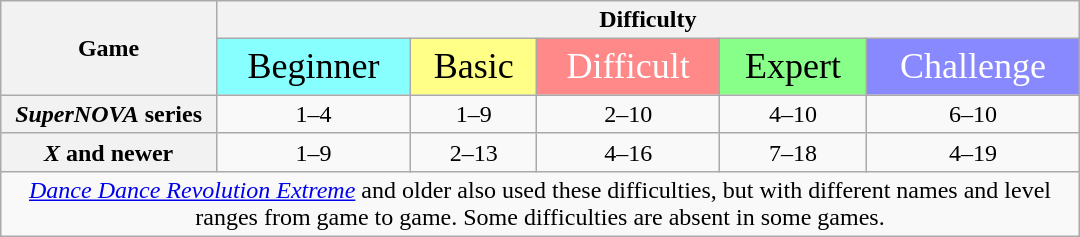<table class="wikitable" style="max-width: 45em;">
<tr>
<th rowspan="2" style="width: 20%;">Game</th>
<th colspan="5"  style="width: 80%;">Difficulty</th>
</tr>
<tr style="text-align: center; font-size: 1.5em;">
<td style="background: #88ffff;">Beginner</td>
<td style="background: #ffff88;">Basic</td>
<td style="background: #ff8888; color: white;">Difficult</td>
<td style="background: #88ff88;">Expert</td>
<td style="background: #8888ff; color: white;">Challenge</td>
</tr>
<tr style="text-align: center;">
<th><em>SuperNOVA</em> series </th>
<td>1–4</td>
<td>1–9</td>
<td>2–10</td>
<td>4–10</td>
<td>6–10</td>
</tr>
<tr style="text-align: center;">
<th><em>X</em> and newer</th>
<td>1–9</td>
<td>2–13</td>
<td>4–16</td>
<td>7–18</td>
<td>4–19</td>
</tr>
<tr style="text-align: center;">
<td colspan="6"> <em><a href='#'>Dance Dance Revolution Extreme</a></em> and older also used these difficulties, but with different names and level ranges from game to game. Some difficulties are absent in some games.</td>
</tr>
</table>
